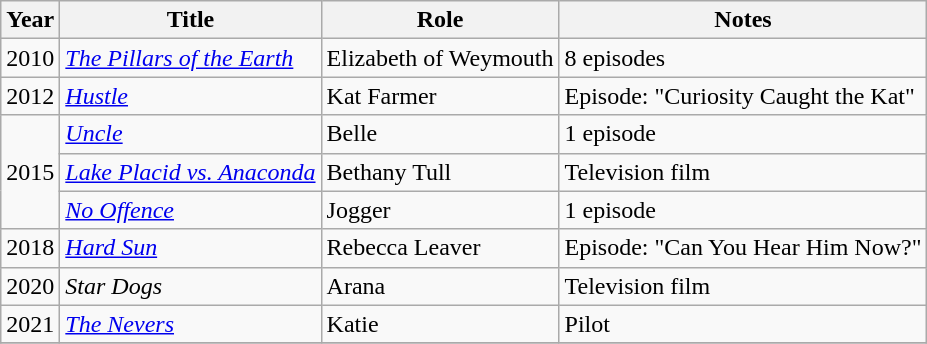<table class="wikitable sortable">
<tr>
<th>Year</th>
<th>Title</th>
<th>Role</th>
<th class="unsortable">Notes</th>
</tr>
<tr>
<td>2010</td>
<td><em><a href='#'>The Pillars of the Earth</a></em></td>
<td>Elizabeth of Weymouth</td>
<td>8 episodes</td>
</tr>
<tr>
<td>2012</td>
<td><em><a href='#'>Hustle</a></em></td>
<td>Kat Farmer</td>
<td>Episode: "Curiosity Caught the Kat"</td>
</tr>
<tr>
<td rowspan="3">2015</td>
<td><em><a href='#'>Uncle</a></em></td>
<td>Belle</td>
<td>1 episode</td>
</tr>
<tr>
<td><em><a href='#'>Lake Placid vs. Anaconda</a></em></td>
<td>Bethany Tull</td>
<td>Television film</td>
</tr>
<tr>
<td><em><a href='#'>No Offence</a></em></td>
<td>Jogger</td>
<td>1 episode</td>
</tr>
<tr>
<td>2018</td>
<td><em><a href='#'>Hard Sun</a></em></td>
<td>Rebecca Leaver</td>
<td>Episode: "Can You Hear Him Now?"</td>
</tr>
<tr>
<td>2020</td>
<td><em>Star Dogs</em></td>
<td>Arana</td>
<td>Television film</td>
</tr>
<tr>
<td>2021</td>
<td><em><a href='#'>The Nevers</a></em></td>
<td>Katie</td>
<td>Pilot</td>
</tr>
<tr>
</tr>
</table>
